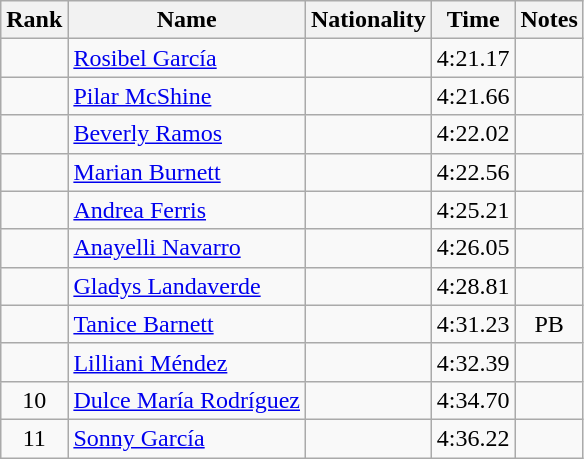<table class="wikitable sortable" style="text-align:center">
<tr>
<th>Rank</th>
<th>Name</th>
<th>Nationality</th>
<th>Time</th>
<th>Notes</th>
</tr>
<tr>
<td></td>
<td align=left><a href='#'>Rosibel García</a></td>
<td align=left></td>
<td>4:21.17</td>
<td></td>
</tr>
<tr>
<td></td>
<td align=left><a href='#'>Pilar McShine</a></td>
<td align=left></td>
<td>4:21.66</td>
<td></td>
</tr>
<tr>
<td></td>
<td align=left><a href='#'>Beverly Ramos</a></td>
<td align=left></td>
<td>4:22.02</td>
<td></td>
</tr>
<tr>
<td></td>
<td align=left><a href='#'>Marian Burnett</a></td>
<td align=left></td>
<td>4:22.56</td>
<td></td>
</tr>
<tr>
<td></td>
<td align=left><a href='#'>Andrea Ferris</a></td>
<td align=left></td>
<td>4:25.21</td>
<td></td>
</tr>
<tr>
<td></td>
<td align=left><a href='#'>Anayelli Navarro</a></td>
<td align=left></td>
<td>4:26.05</td>
<td></td>
</tr>
<tr>
<td></td>
<td align=left><a href='#'>Gladys Landaverde</a></td>
<td align=left></td>
<td>4:28.81</td>
<td></td>
</tr>
<tr>
<td></td>
<td align=left><a href='#'>Tanice Barnett</a></td>
<td align=left></td>
<td>4:31.23</td>
<td>PB</td>
</tr>
<tr>
<td></td>
<td align=left><a href='#'>Lilliani Méndez</a></td>
<td align=left></td>
<td>4:32.39</td>
<td></td>
</tr>
<tr>
<td>10</td>
<td align=left><a href='#'>Dulce María Rodríguez</a></td>
<td align=left></td>
<td>4:34.70</td>
<td></td>
</tr>
<tr>
<td>11</td>
<td align=left><a href='#'>Sonny García</a></td>
<td align=left></td>
<td>4:36.22</td>
<td></td>
</tr>
</table>
